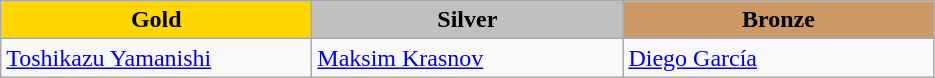<table class="wikitable" style="text-align:left">
<tr align="center">
<td width=200 bgcolor=gold><strong>Gold</strong></td>
<td width=200 bgcolor=silver><strong>Silver</strong></td>
<td width=200 bgcolor=CC9966><strong>Bronze</strong></td>
</tr>
<tr>
<td><a href='#'>Toshikazu Yamanishi</a><br></td>
<td><a href='#'>Maksim Krasnov</a><br></td>
<td><a href='#'>Diego García</a><br></td>
</tr>
</table>
